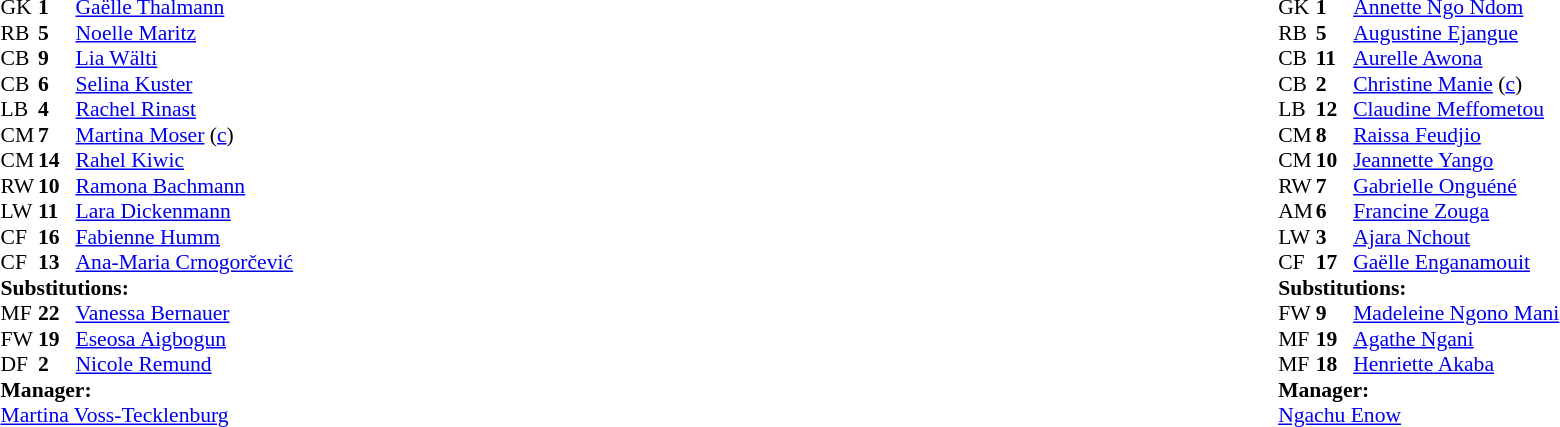<table width="100%">
<tr>
<td valign="top" width="50%"><br><table style="font-size: 90%" cellspacing="0" cellpadding="0">
<tr>
<th width="25"></th>
<th width="25"></th>
</tr>
<tr>
<td>GK</td>
<td><strong>1</strong></td>
<td><a href='#'>Gaëlle Thalmann</a></td>
</tr>
<tr>
<td>RB</td>
<td><strong>5</strong></td>
<td><a href='#'>Noelle Maritz</a></td>
</tr>
<tr>
<td>CB</td>
<td><strong>9</strong></td>
<td><a href='#'>Lia Wälti</a></td>
<td></td>
</tr>
<tr>
<td>CB</td>
<td><strong>6</strong></td>
<td><a href='#'>Selina Kuster</a></td>
</tr>
<tr>
<td>LB</td>
<td><strong>4</strong></td>
<td><a href='#'>Rachel Rinast</a></td>
</tr>
<tr>
<td>CM</td>
<td><strong>7</strong></td>
<td><a href='#'>Martina Moser</a> (<a href='#'>c</a>)</td>
</tr>
<tr>
<td>CM</td>
<td><strong>14</strong></td>
<td><a href='#'>Rahel Kiwic</a></td>
<td></td>
<td></td>
</tr>
<tr>
<td>RW</td>
<td><strong>10</strong></td>
<td><a href='#'>Ramona Bachmann</a></td>
</tr>
<tr>
<td>LW</td>
<td><strong>11</strong></td>
<td><a href='#'>Lara Dickenmann</a></td>
<td></td>
<td></td>
</tr>
<tr>
<td>CF</td>
<td><strong>16</strong></td>
<td><a href='#'>Fabienne Humm</a></td>
<td></td>
<td></td>
</tr>
<tr>
<td>CF</td>
<td><strong>13</strong></td>
<td><a href='#'>Ana-Maria Crnogorčević</a></td>
</tr>
<tr>
<td colspan=3><strong>Substitutions:</strong></td>
</tr>
<tr>
<td>MF</td>
<td><strong>22</strong></td>
<td><a href='#'>Vanessa Bernauer</a></td>
<td></td>
<td></td>
</tr>
<tr>
<td>FW</td>
<td><strong>19</strong></td>
<td><a href='#'>Eseosa Aigbogun</a></td>
<td></td>
<td></td>
</tr>
<tr>
<td>DF</td>
<td><strong>2</strong></td>
<td><a href='#'>Nicole Remund</a></td>
<td></td>
<td></td>
</tr>
<tr>
<td colspan=3><strong>Manager:</strong></td>
</tr>
<tr>
<td colspan=3><a href='#'>Martina Voss-Tecklenburg</a></td>
</tr>
</table>
</td>
<td valign="top"></td>
<td valign="top" width="50%"><br><table style="font-size: 90%" cellspacing="0" cellpadding="0" align="center">
<tr>
<th width=25></th>
<th width=25></th>
</tr>
<tr>
<td>GK</td>
<td><strong>1</strong></td>
<td><a href='#'>Annette Ngo Ndom</a></td>
</tr>
<tr>
<td>RB</td>
<td><strong>5</strong></td>
<td><a href='#'>Augustine Ejangue</a></td>
</tr>
<tr>
<td>CB</td>
<td><strong>11</strong></td>
<td><a href='#'>Aurelle Awona</a></td>
</tr>
<tr>
<td>CB</td>
<td><strong>2</strong></td>
<td><a href='#'>Christine Manie</a> (<a href='#'>c</a>)</td>
</tr>
<tr>
<td>LB</td>
<td><strong>12</strong></td>
<td><a href='#'>Claudine Meffometou</a></td>
<td></td>
</tr>
<tr>
<td>CM</td>
<td><strong>8</strong></td>
<td><a href='#'>Raissa Feudjio</a></td>
<td></td>
</tr>
<tr>
<td>CM</td>
<td><strong>10</strong></td>
<td><a href='#'>Jeannette Yango</a></td>
</tr>
<tr>
<td>RW</td>
<td><strong>7</strong></td>
<td><a href='#'>Gabrielle Onguéné</a></td>
<td></td>
<td></td>
</tr>
<tr>
<td>AM</td>
<td><strong>6</strong></td>
<td><a href='#'>Francine Zouga</a></td>
<td></td>
<td></td>
</tr>
<tr>
<td>LW</td>
<td><strong>3</strong></td>
<td><a href='#'>Ajara Nchout</a></td>
<td></td>
<td></td>
</tr>
<tr>
<td>CF</td>
<td><strong>17</strong></td>
<td><a href='#'>Gaëlle Enganamouit</a></td>
<td></td>
</tr>
<tr>
<td colspan=3><strong>Substitutions:</strong></td>
</tr>
<tr>
<td>FW</td>
<td><strong>9</strong></td>
<td><a href='#'>Madeleine Ngono Mani</a></td>
<td></td>
<td></td>
</tr>
<tr>
<td>MF</td>
<td><strong>19</strong></td>
<td><a href='#'>Agathe Ngani</a></td>
<td></td>
<td></td>
</tr>
<tr>
<td>MF</td>
<td><strong>18</strong></td>
<td><a href='#'>Henriette Akaba</a></td>
<td></td>
<td></td>
</tr>
<tr>
<td colspan=3><strong>Manager:</strong></td>
</tr>
<tr>
<td colspan=3><a href='#'>Ngachu Enow</a></td>
</tr>
</table>
</td>
</tr>
</table>
